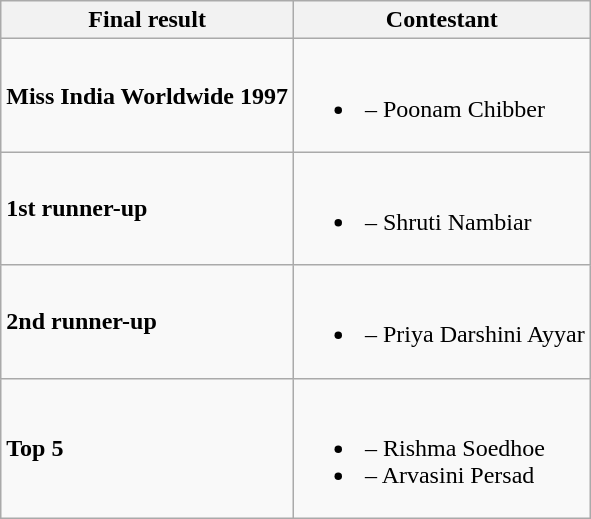<table class="wikitable">
<tr>
<th>Final result</th>
<th>Contestant</th>
</tr>
<tr>
<td><strong>Miss India Worldwide 1997</strong></td>
<td><br><ul><li><strong></strong> – Poonam Chibber</li></ul></td>
</tr>
<tr>
<td><strong>1st runner-up</strong></td>
<td><br><ul><li><strong></strong> – Shruti Nambiar</li></ul></td>
</tr>
<tr>
<td><strong>2nd runner-up</strong></td>
<td><br><ul><li><strong></strong> – Priya Darshini Ayyar</li></ul></td>
</tr>
<tr>
<td><strong>Top 5</strong></td>
<td><br><ul><li><strong></strong> – Rishma Soedhoe</li><li><strong></strong> – Arvasini Persad</li></ul></td>
</tr>
</table>
